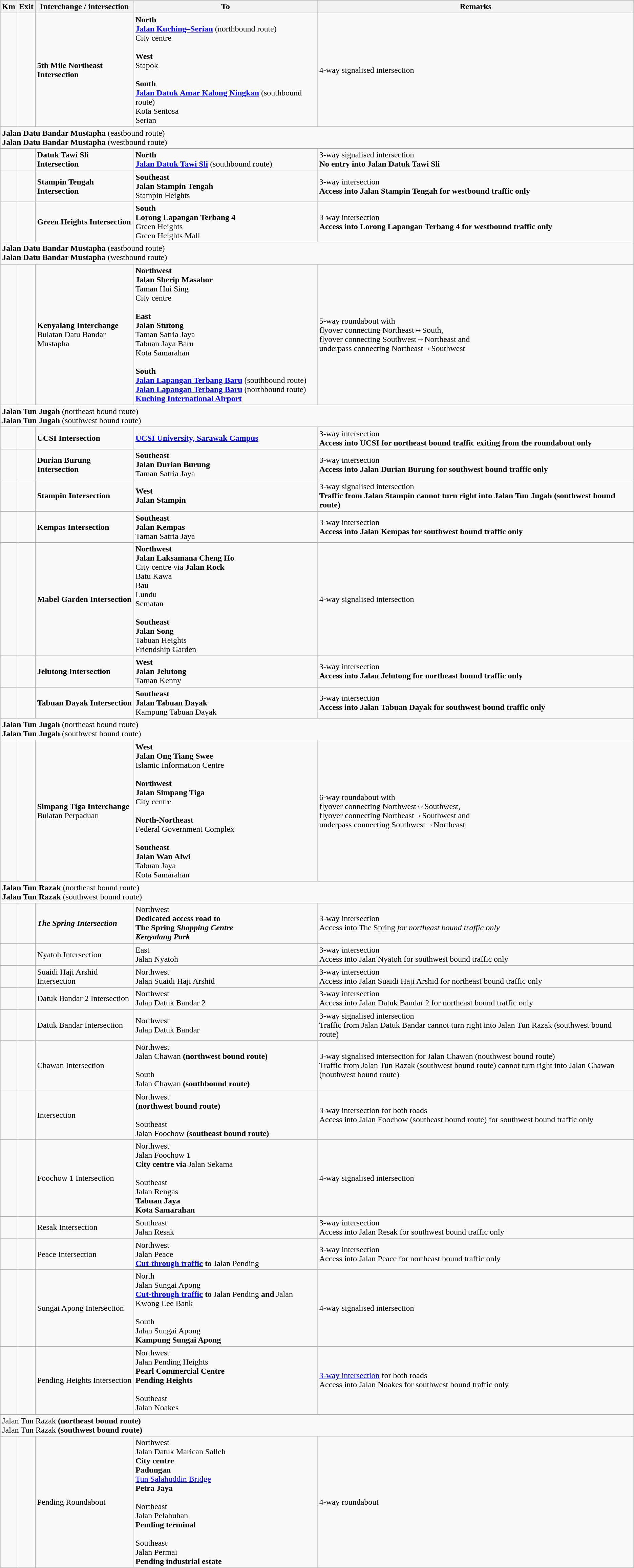<table class="wikitable">
<tr>
<th>Km</th>
<th>Exit</th>
<th>Interchange / intersection</th>
<th>To</th>
<th>Remarks</th>
</tr>
<tr>
<td></td>
<td></td>
<td><strong>5th Mile Northeast Intersection</strong></td>
<td><strong><span>North</span></strong><br>  <strong><a href='#'>Jalan Kuching–Serian</a></strong> (northbound route)<br> City centre<br><br><strong><span>West</span></strong><br>Stapok<br><br><strong><span>South</span></strong><br>  <strong><a href='#'>Jalan Datuk Amar Kalong Ningkan</a></strong> (southbound route)<br>Kota Sentosa<br>Serian</td>
<td>4-way signalised intersection</td>
</tr>
<tr>
<td style="width:600px" colspan="6" style="text-align:center; background:blue;"><span> <strong>Jalan Datu Bandar Mustapha</strong> (eastbound route)<br><strong> Jalan Datu Bandar Mustapha</strong> (westbound route)</span></td>
</tr>
<tr>
<td></td>
<td></td>
<td><strong>Datuk Tawi Sli Intersection</strong></td>
<td><strong><span>North</span></strong><br>  <strong><a href='#'>Jalan Datuk Tawi Sli</a></strong> (southbound route)</td>
<td>3-way signalised intersection<br><strong>No entry into Jalan Datuk Tawi Sli</strong></td>
</tr>
<tr>
<td></td>
<td></td>
<td><strong>Stampin Tengah Intersection</strong></td>
<td><strong><span>Southeast</span></strong><br><strong>Jalan Stampin Tengah</strong><br>Stampin Heights</td>
<td>3-way intersection<br><strong>Access into Jalan Stampin Tengah for westbound traffic only</strong></td>
</tr>
<tr>
<td></td>
<td></td>
<td><strong>Green Heights Intersection</strong></td>
<td><strong><span>South</span></strong><br><strong>Lorong Lapangan Terbang 4</strong><br>Green Heights<br>Green Heights Mall</td>
<td>3-way intersection<br><strong>Access into Lorong Lapangan Terbang 4 for westbound traffic only</strong></td>
</tr>
<tr>
<td style="width:600px" colspan="6" style="text-align:center; background:blue;"><span> <strong>Jalan Datu Bandar Mustapha</strong> (eastbound route)<br><strong>Jalan Datu Bandar Mustapha</strong> (westbound route)</span></td>
</tr>
<tr>
<td></td>
<td></td>
<td><strong>Kenyalang Interchange</strong><br>Bulatan Datu Bandar Mustapha</td>
<td><strong><span>Northwest</span></strong><br> <strong>Jalan Sherip Masahor</strong><br>Taman Hui Sing<br>City centre<br><br><strong><span>East</span></strong><br><strong>Jalan Stutong</strong><br>Taman Satria Jaya<br>Tabuan Jaya Baru<br>Kota Samarahan<br><br><strong><span>South</span></strong><br> <strong><a href='#'>Jalan Lapangan Terbang Baru</a></strong> (southbound route)<br> <strong><a href='#'>Jalan Lapangan Terbang Baru</a></strong> (northbound route)<strong><br><a href='#'>Kuching International Airport</a></strong> </td>
<td>5-way roundabout with<br>flyover connecting Northeast↔South,<br>flyover connecting Southwest→Northeast and<br>underpass connecting Northeast→Southwest</td>
</tr>
<tr>
<td style="width:600px" colspan="6" style="text-align:center; background:blue;"><span> <strong>Jalan Tun Jugah</strong> (northeast bound route)<br><strong> Jalan Tun Jugah</strong> (southwest bound route)</span></td>
</tr>
<tr>
<td></td>
<td></td>
<td><strong>UCSI Intersection</strong></td>
<td><strong><a href='#'>UCSI University, Sarawak Campus</a></strong></td>
<td>3-way intersection<br><strong>Access into UCSI for northeast bound traffic exiting from the roundabout only</strong></td>
</tr>
<tr>
<td></td>
<td></td>
<td><strong>Durian Burung Intersection</strong></td>
<td><strong><span>Southeast</span></strong><br><strong>Jalan Durian Burung</strong><br>Taman Satria Jaya</td>
<td>3-way intersection<br><strong>Access into Jalan Durian Burung for southwest bound traffic only</strong></td>
</tr>
<tr>
<td></td>
<td></td>
<td><strong>Stampin Intersection</strong></td>
<td><strong><span>West</span></strong><br><strong>Jalan Stampin </strong></td>
<td>3-way signalised intersection<br><strong>Traffic from Jalan Stampin cannot turn right into Jalan Tun Jugah (southwest bound route)</strong></td>
</tr>
<tr>
<td></td>
<td></td>
<td><strong>Kempas Intersection</strong></td>
<td><strong><span>Southeast</span></strong><br><strong>Jalan Kempas </strong><br>Taman Satria Jaya</td>
<td>3-way intersection<br><strong>Access into Jalan Kempas for southwest bound traffic only</strong></td>
</tr>
<tr>
<td></td>
<td></td>
<td><strong>Mabel Garden Intersection</strong></td>
<td><strong><span>Northwest</span></strong><br> <strong>Jalan Laksamana Cheng Ho</strong><br>City centre via <strong>Jalan Rock</strong><br>Batu Kawa<br>Bau<br>Lundu<br>Sematan<br><br><strong><span>Southeast</span></strong><br> <strong>Jalan Song</strong><br>Tabuan Heights<br>Friendship Garden</td>
<td>4-way signalised intersection</td>
</tr>
<tr>
<td></td>
<td></td>
<td><strong>Jelutong Intersection</strong></td>
<td><strong><span>West</span></strong><br><strong>Jalan Jelutong </strong><br>Taman Kenny</td>
<td>3-way intersection<br><strong>Access into Jalan Jelutong for northeast bound traffic only</strong></td>
</tr>
<tr>
<td></td>
<td></td>
<td><strong>Tabuan Dayak Intersection</strong></td>
<td><strong><span>Southeast</span></strong><br><strong>Jalan Tabuan Dayak</strong><br>Kampung Tabuan Dayak</td>
<td>3-way intersection<br><strong>Access into Jalan Tabuan Dayak for southwest bound traffic only</strong></td>
</tr>
<tr>
<td style="width:600px" colspan="6" style="text-align:center; background:blue;"><span> <strong>Jalan Tun Jugah</strong> (northeast bound route)<br><strong> Jalan Tun Jugah</strong> (southwest bound route)</span></td>
</tr>
<tr>
<td></td>
<td></td>
<td><strong>Simpang Tiga Interchange</strong><br>Bulatan Perpaduan</td>
<td><strong><span>West</span></strong><br><strong>Jalan Ong Tiang Swee</strong><br>Islamic Information Centre<br><br><strong><span>Northwest</span></strong><br><strong>Jalan Simpang Tiga</strong><br>City centre<br><br><strong><span>North-Northeast</span></strong><br>Federal Government Complex<br><br><strong><span>Southeast</span></strong><br><strong>Jalan Wan Alwi</strong><br>Tabuan Jaya<br>Kota Samarahan</td>
<td>6-way roundabout with<br>flyover connecting Northwest↔Southwest,<br>flyover connecting Northeast→Southwest and<br>underpass connecting Southwest→Northeast</td>
</tr>
<tr>
<td style="width:600px" colspan="6" style="text-align:center; background:blue;"><span> <strong>Jalan Tun Razak</strong> (northeast bound route)<br><strong> Jalan Tun Razak</strong> (southwest bound route)</span></td>
</tr>
<tr>
<td></td>
<td></td>
<td><strong><em>The Spring<em> Intersection<strong></td>
<td></strong><span>Northwest</span><strong><br>Dedicated access road to<br></em>The Spring<em> Shopping Centre <br>Kenyalang Park</td>
<td>3-way intersection<br></strong>Access into </em>The Spring<em> for northeast bound traffic only<strong></td>
</tr>
<tr>
<td></td>
<td></td>
<td></strong>Nyatoh Intersection<strong></td>
<td></strong><span>East</span><strong><br></strong>Jalan Nyatoh<strong></td>
<td>3-way intersection<br></strong>Access into Jalan Nyatoh for southwest bound traffic only<strong></td>
</tr>
<tr>
<td></td>
<td></td>
<td></strong>Suaidi Haji Arshid Intersection<strong></td>
<td></strong><span>Northwest</span><strong><br></strong>Jalan Suaidi Haji Arshid <strong></td>
<td>3-way intersection<br></strong>Access into Jalan Suaidi Haji Arshid for northeast bound traffic only<strong></td>
</tr>
<tr>
<td></td>
<td></td>
<td></strong>Datuk Bandar 2 Intersection<strong></td>
<td></strong><span>Northwest</span><strong><br></strong>Jalan Datuk Bandar 2<strong></td>
<td>3-way intersection<br></strong>Access into Jalan Datuk Bandar 2 for northeast bound traffic only<strong></td>
</tr>
<tr>
<td></td>
<td></td>
<td></strong>Datuk Bandar Intersection<strong></td>
<td></strong><span>Northwest</span><strong><br></strong>Jalan Datuk Bandar<strong></td>
<td>3-way signalised intersection<br></strong>Traffic from Jalan Datuk Bandar cannot turn right into Jalan Tun Razak (southwest bound route)<strong></td>
</tr>
<tr>
<td><br></td>
<td></td>
<td></strong>Chawan Intersection<strong></td>
<td></strong><span>Northwest</span><strong><br></strong>Jalan Chawan <strong> (northwest bound route)<br><br></strong><span>South</span><strong><br></strong>Jalan Chawan <strong> (southbound route)</td>
<td>3-way signalised intersection for Jalan Chawan (nouthwest bound route)<br></strong>Traffic from Jalan Tun Razak (southwest bound route) cannot turn right into Jalan Chawan (nouthwest bound route)<strong></td>
</tr>
<tr>
<td><br></td>
<td></td>
<td></strong>Intersection<strong></td>
<td></strong><span>Northwest</span><strong><br>(northwest bound route)<br><br></strong><span>Southeast</span><strong><br></strong>Jalan Foochow <strong> (southeast bound route)</td>
<td>3-way intersection for both roads<br></strong>Access into Jalan Foochow (southeast bound route) for southwest bound traffic only<strong></td>
</tr>
<tr>
<td><br></td>
<td></td>
<td></strong>Foochow 1 Intersection<strong></td>
<td></strong><span>Northwest</span><strong><br></strong>Jalan Foochow 1<strong><br>City centre via </strong>Jalan Sekama<strong><br><br></strong><span>Southeast</span><strong><br></strong>Jalan Rengas<strong><br>Tabuan Jaya<br>Kota Samarahan</td>
<td>4-way signalised intersection</td>
</tr>
<tr>
<td></td>
<td></td>
<td></strong>Resak Intersection<strong></td>
<td></strong><span>Southeast</span><strong><br></strong>Jalan Resak <strong></td>
<td>3-way intersection<br></strong>Access into Jalan Resak for southwest bound traffic only<strong></td>
</tr>
<tr>
<td></td>
<td></td>
<td></strong>Peace Intersection<strong></td>
<td></strong><span>Northwest</span><strong><br></strong>Jalan Peace <strong><br><a href='#'>Cut-through traffic</a> to </strong>Jalan Pending <strong></td>
<td>3-way intersection<br></strong>Access into Jalan Peace for northeast bound traffic only<strong></td>
</tr>
<tr>
<td><br></td>
<td></td>
<td></strong>Sungai Apong Intersection<strong></td>
<td></strong><span>North</span><strong><br></strong>Jalan Sungai Apong<strong><br><a href='#'>Cut-through traffic</a> to </strong>Jalan Pending <strong> and </strong>Jalan Kwong Lee Bank<strong><br><br></strong><span>South</span><strong><br></strong>Jalan Sungai Apong<strong><br>Kampung Sungai Apong</td>
<td>4-way signalised intersection</td>
</tr>
<tr>
<td></td>
<td></td>
<td></strong>Pending Heights Intersection<strong></td>
<td></strong><span>Northwest</span><strong><br></strong>Jalan Pending Heights<strong><br>Pearl Commercial Centre<br>Pending Heights<br><br></strong><span>Southeast</span><strong><br></strong>Jalan Noakes <strong></td>
<td><a href='#'>3-way intersection</a> for both roads<br></strong>Access into Jalan Noakes for southwest bound traffic only<strong></td>
</tr>
<tr>
<td style="width:600px" colspan="6" style="text-align:center; background:blue;"><span> </strong>Jalan Tun Razak<strong> (northeast bound route)<br></strong> Jalan Tun Razak<strong> (southwest bound route)</span></td>
</tr>
<tr>
<td></td>
<td></td>
<td></strong>Pending Roundabout<strong></td>
<td></strong><span>Northwest</span><strong><br></strong>Jalan Datuk Marican Salleh<strong><br>City centre<br>Padungan<br> </strong><a href='#'>Tun Salahuddin Bridge</a><strong><br>Petra Jaya<br><br></strong><span>Northeast</span><strong><br></strong>Jalan Pelabuhan<strong><br>Pending terminal <br><br></strong><span>Southeast</span><strong><br></strong>Jalan Permai<strong><br>Pending industrial estate</td>
<td>4-way roundabout</td>
</tr>
</table>
